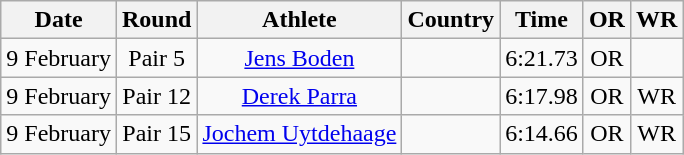<table class="wikitable" style="text-align:center">
<tr>
<th>Date</th>
<th>Round</th>
<th>Athlete</th>
<th>Country</th>
<th>Time</th>
<th>OR</th>
<th>WR</th>
</tr>
<tr>
<td>9 February</td>
<td>Pair 5</td>
<td><a href='#'>Jens Boden</a></td>
<td></td>
<td>6:21.73</td>
<td>OR</td>
<td></td>
</tr>
<tr>
<td>9 February</td>
<td>Pair 12</td>
<td><a href='#'>Derek Parra</a></td>
<td></td>
<td>6:17.98</td>
<td>OR</td>
<td>WR</td>
</tr>
<tr>
<td>9 February</td>
<td>Pair 15</td>
<td><a href='#'>Jochem Uytdehaage</a></td>
<td></td>
<td>6:14.66</td>
<td>OR</td>
<td>WR</td>
</tr>
</table>
